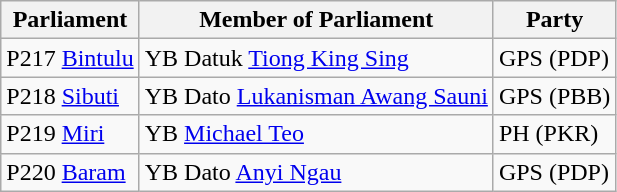<table class="wikitable">
<tr>
<th>Parliament</th>
<th>Member of Parliament</th>
<th>Party</th>
</tr>
<tr>
<td>P217 <a href='#'>Bintulu</a></td>
<td>YB Datuk <a href='#'>Tiong King Sing</a></td>
<td>GPS (PDP)</td>
</tr>
<tr>
<td>P218 <a href='#'>Sibuti</a></td>
<td>YB Dato <a href='#'>Lukanisman Awang Sauni</a></td>
<td>GPS (PBB)</td>
</tr>
<tr>
<td>P219 <a href='#'>Miri</a></td>
<td>YB <a href='#'>Michael Teo</a></td>
<td>PH (PKR)</td>
</tr>
<tr>
<td>P220 <a href='#'>Baram</a></td>
<td>YB Dato <a href='#'>Anyi Ngau</a></td>
<td>GPS (PDP)</td>
</tr>
</table>
